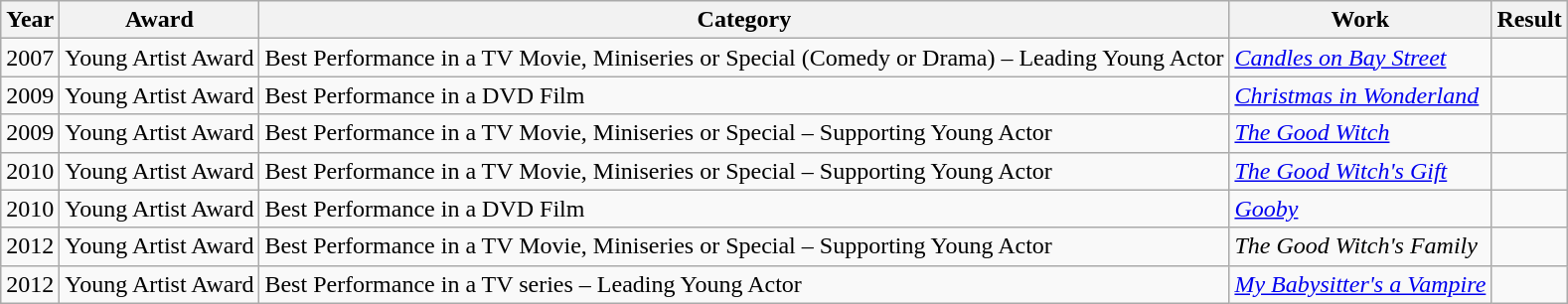<table class="wikitable">
<tr>
<th>Year</th>
<th>Award</th>
<th>Category</th>
<th>Work</th>
<th>Result</th>
</tr>
<tr>
<td>2007</td>
<td style="white-space:nowrap;">Young Artist Award</td>
<td>Best Performance in a TV Movie, Miniseries or Special (Comedy or Drama) – Leading Young Actor</td>
<td><em><a href='#'>Candles on Bay Street</a></em></td>
<td></td>
</tr>
<tr>
<td>2009</td>
<td>Young Artist Award</td>
<td>Best Performance in a DVD Film</td>
<td><em><a href='#'>Christmas in Wonderland</a></em></td>
<td></td>
</tr>
<tr>
<td>2009</td>
<td>Young Artist Award</td>
<td>Best Performance in a TV Movie, Miniseries or Special – Supporting Young Actor</td>
<td><em><a href='#'>The Good Witch</a></em></td>
<td></td>
</tr>
<tr>
<td>2010</td>
<td>Young Artist Award</td>
<td>Best Performance in a TV Movie, Miniseries or Special – Supporting Young Actor</td>
<td><em><a href='#'>The Good Witch's Gift</a></em></td>
<td></td>
</tr>
<tr>
<td>2010</td>
<td>Young Artist Award</td>
<td>Best Performance in a DVD Film</td>
<td><em><a href='#'>Gooby</a></em></td>
<td></td>
</tr>
<tr>
<td>2012</td>
<td>Young Artist Award</td>
<td>Best Performance in a TV Movie, Miniseries or Special – Supporting Young Actor</td>
<td><em>The Good Witch's Family</em></td>
<td></td>
</tr>
<tr>
<td>2012</td>
<td>Young Artist Award</td>
<td>Best Performance in a TV series – Leading Young Actor</td>
<td style="white-space:nowrap;"><em><a href='#'>My Babysitter's a Vampire</a></em></td>
<td></td>
</tr>
</table>
